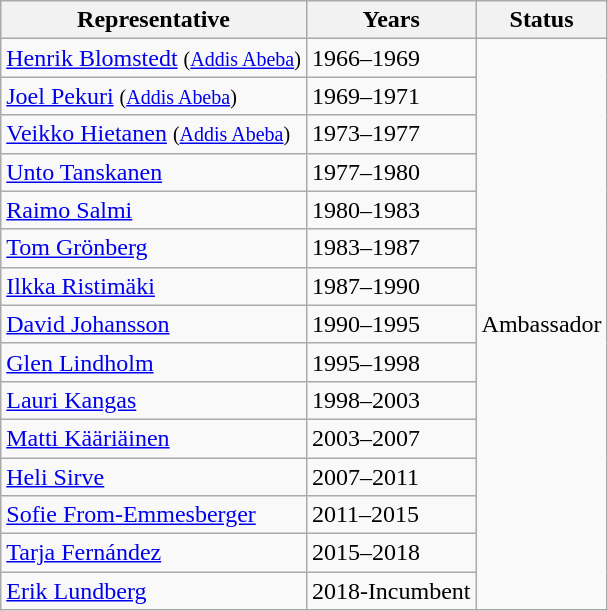<table class="wikitable sortable">
<tr>
<th>Representative</th>
<th>Years</th>
<th>Status</th>
</tr>
<tr>
<td><a href='#'>Henrik Blomstedt</a> <small>(<a href='#'>Addis Abeba</a>)</small></td>
<td>1966–1969</td>
<td rowspan="15">Ambassador</td>
</tr>
<tr>
<td><a href='#'>Joel Pekuri</a> <small>(<a href='#'>Addis Abeba</a>)</small></td>
<td>1969–1971</td>
</tr>
<tr>
<td><a href='#'>Veikko Hietanen</a> <small>(<a href='#'>Addis Abeba</a>)</small></td>
<td>1973–1977</td>
</tr>
<tr>
<td><a href='#'>Unto Tanskanen</a></td>
<td>1977–1980</td>
</tr>
<tr>
<td><a href='#'>Raimo Salmi</a></td>
<td>1980–1983</td>
</tr>
<tr>
<td><a href='#'>Tom Grönberg</a></td>
<td>1983–1987</td>
</tr>
<tr>
<td><a href='#'>Ilkka Ristimäki</a></td>
<td>1987–1990</td>
</tr>
<tr>
<td><a href='#'>David Johansson</a></td>
<td>1990–1995</td>
</tr>
<tr>
<td><a href='#'>Glen Lindholm</a></td>
<td>1995–1998</td>
</tr>
<tr>
<td><a href='#'>Lauri Kangas</a></td>
<td>1998–2003</td>
</tr>
<tr>
<td><a href='#'>Matti Kääriäinen</a></td>
<td>2003–2007</td>
</tr>
<tr>
<td><a href='#'>Heli Sirve</a></td>
<td>2007–2011</td>
</tr>
<tr>
<td><a href='#'>Sofie From-Emmesberger</a></td>
<td>2011–2015</td>
</tr>
<tr>
<td><a href='#'>Tarja Fernández</a></td>
<td>2015–2018</td>
</tr>
<tr>
<td><a href='#'>Erik Lundberg</a></td>
<td>2018-Incumbent</td>
</tr>
</table>
